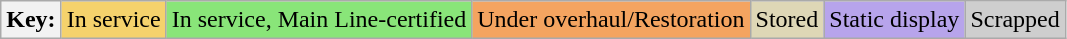<table class="wikitable">
<tr>
<th>Key:</th>
<td bgcolor=#F5D26C>In service</td>
<td bgcolor=#89E579>In service, Main Line-certified</td>
<td bgcolor=#f4a460>Under overhaul/Restoration</td>
<td bgcolor=#DED7B6>Stored</td>
<td bgcolor=#B7A4EB>Static display</td>
<td bgcolor=#cecece>Scrapped</td>
</tr>
</table>
